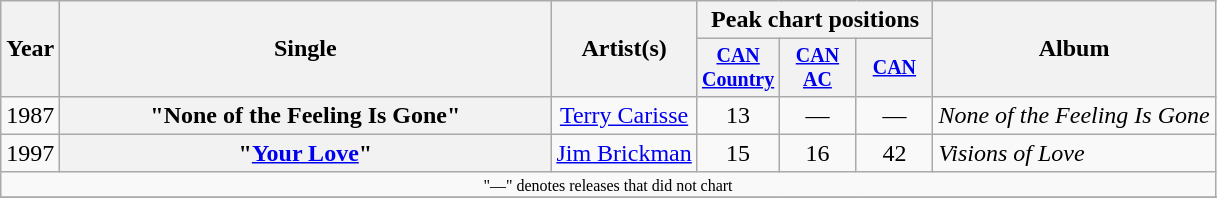<table class="wikitable plainrowheaders" style="text-align:center;">
<tr>
<th rowspan="2">Year</th>
<th rowspan="2" style="width:20em;">Single</th>
<th rowspan="2">Artist(s)</th>
<th colspan="3">Peak chart positions</th>
<th rowspan="2">Album</th>
</tr>
<tr style="font-size:smaller;">
<th width="45"><a href='#'>CAN Country</a><br></th>
<th width="45"><a href='#'>CAN AC</a><br></th>
<th width="45"><a href='#'>CAN</a><br></th>
</tr>
<tr>
<td>1987</td>
<th scope="row">"None of the Feeling Is Gone"</th>
<td><a href='#'>Terry Carisse</a></td>
<td>13</td>
<td>—</td>
<td>—</td>
<td align="left"><em>None of the Feeling Is Gone</em></td>
</tr>
<tr>
<td>1997</td>
<th scope="row">"<a href='#'>Your Love</a>"</th>
<td><a href='#'>Jim Brickman</a></td>
<td>15</td>
<td>16</td>
<td>42</td>
<td align="left"><em>Visions of Love</em></td>
</tr>
<tr>
<td colspan="9" style="font-size:8pt">"—" denotes releases that did not chart</td>
</tr>
<tr>
</tr>
</table>
